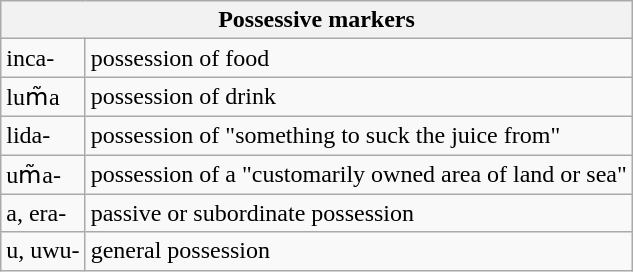<table class="wikitable">
<tr>
<th colspan="2">Possessive markers</th>
</tr>
<tr>
<td>inca-</td>
<td>possession of food</td>
</tr>
<tr>
<td>lum̃a</td>
<td>possession of drink</td>
</tr>
<tr>
<td>lida-</td>
<td>possession of "something to suck the juice from"</td>
</tr>
<tr>
<td>um̃a-</td>
<td>possession of a "customarily owned area of land or sea"</td>
</tr>
<tr>
<td>a, era-</td>
<td>passive or subordinate possession</td>
</tr>
<tr>
<td>u, uwu-</td>
<td>general possession</td>
</tr>
</table>
